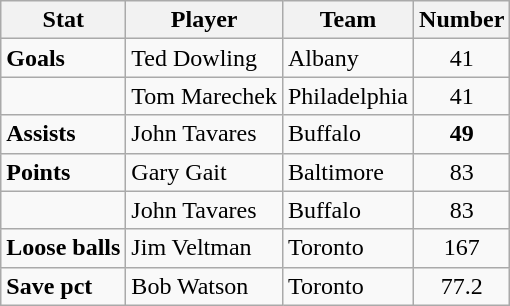<table class="wikitable">
<tr>
<th>Stat</th>
<th>Player</th>
<th>Team</th>
<th>Number</th>
</tr>
<tr>
<td><strong>Goals</strong></td>
<td>Ted Dowling</td>
<td>Albany</td>
<td align="center">41</td>
</tr>
<tr>
<td> </td>
<td>Tom Marechek</td>
<td>Philadelphia</td>
<td align="center">41</td>
</tr>
<tr>
<td><strong>Assists</strong></td>
<td>John Tavares</td>
<td>Buffalo</td>
<td align="center"><strong>49</strong></td>
</tr>
<tr>
<td><strong>Points</strong></td>
<td>Gary Gait</td>
<td>Baltimore</td>
<td align="center">83</td>
</tr>
<tr>
<td> </td>
<td>John Tavares</td>
<td>Buffalo</td>
<td align="center">83</td>
</tr>
<tr>
<td><strong>Loose balls</strong></td>
<td>Jim Veltman</td>
<td>Toronto</td>
<td align="center">167</td>
</tr>
<tr>
<td><strong>Save pct</strong></td>
<td>Bob Watson</td>
<td>Toronto</td>
<td align="center">77.2</td>
</tr>
</table>
